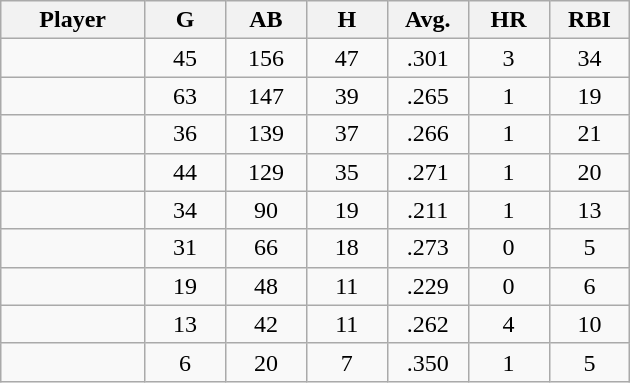<table class="wikitable sortable">
<tr>
<th bgcolor="#DDDDFF" width="16%">Player</th>
<th bgcolor="#DDDDFF" width="9%">G</th>
<th bgcolor="#DDDDFF" width="9%">AB</th>
<th bgcolor="#DDDDFF" width="9%">H</th>
<th bgcolor="#DDDDFF" width="9%">Avg.</th>
<th bgcolor="#DDDDFF" width="9%">HR</th>
<th bgcolor="#DDDDFF" width="9%">RBI</th>
</tr>
<tr align="center">
<td></td>
<td>45</td>
<td>156</td>
<td>47</td>
<td>.301</td>
<td>3</td>
<td>34</td>
</tr>
<tr align="center">
<td></td>
<td>63</td>
<td>147</td>
<td>39</td>
<td>.265</td>
<td>1</td>
<td>19</td>
</tr>
<tr align="center">
<td></td>
<td>36</td>
<td>139</td>
<td>37</td>
<td>.266</td>
<td>1</td>
<td>21</td>
</tr>
<tr align="center">
<td></td>
<td>44</td>
<td>129</td>
<td>35</td>
<td>.271</td>
<td>1</td>
<td>20</td>
</tr>
<tr align="center">
<td></td>
<td>34</td>
<td>90</td>
<td>19</td>
<td>.211</td>
<td>1</td>
<td>13</td>
</tr>
<tr align="center">
<td></td>
<td>31</td>
<td>66</td>
<td>18</td>
<td>.273</td>
<td>0</td>
<td>5</td>
</tr>
<tr align="center">
<td></td>
<td>19</td>
<td>48</td>
<td>11</td>
<td>.229</td>
<td>0</td>
<td>6</td>
</tr>
<tr align="center">
<td></td>
<td>13</td>
<td>42</td>
<td>11</td>
<td>.262</td>
<td>4</td>
<td>10</td>
</tr>
<tr align="center">
<td></td>
<td>6</td>
<td>20</td>
<td>7</td>
<td>.350</td>
<td>1</td>
<td>5</td>
</tr>
</table>
